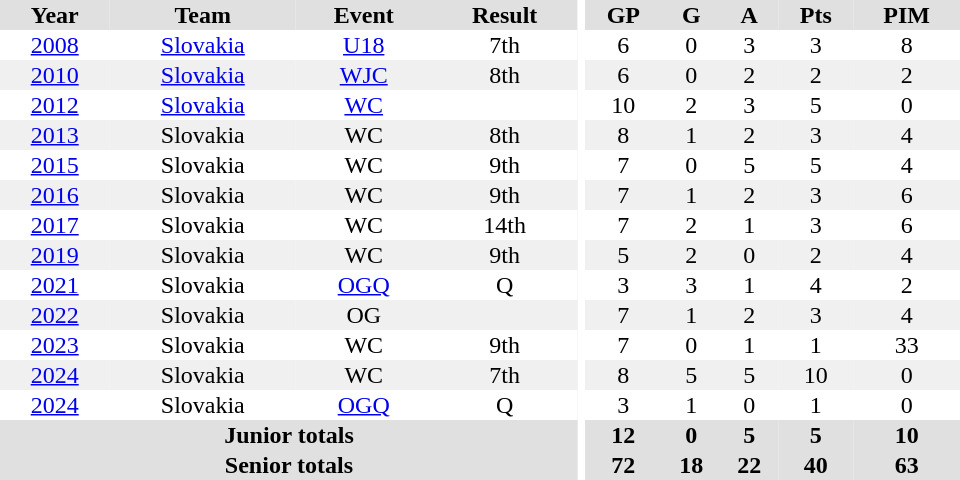<table border="0" cellpadding="1" cellspacing="0" ID="Table3" style="text-align:center; width:40em">
<tr ALIGN="center" bgcolor="#e0e0e0">
<th>Year</th>
<th>Team</th>
<th>Event</th>
<th>Result</th>
<th rowspan="99" bgcolor="#ffffff"></th>
<th>GP</th>
<th>G</th>
<th>A</th>
<th>Pts</th>
<th>PIM</th>
</tr>
<tr>
<td><a href='#'>2008</a></td>
<td><a href='#'>Slovakia</a></td>
<td><a href='#'>U18</a></td>
<td>7th</td>
<td>6</td>
<td>0</td>
<td>3</td>
<td>3</td>
<td>8</td>
</tr>
<tr bgcolor="#f0f0f0">
<td><a href='#'>2010</a></td>
<td><a href='#'>Slovakia</a></td>
<td><a href='#'>WJC</a></td>
<td>8th</td>
<td>6</td>
<td>0</td>
<td>2</td>
<td>2</td>
<td>2</td>
</tr>
<tr>
<td><a href='#'>2012</a></td>
<td><a href='#'>Slovakia</a></td>
<td><a href='#'>WC</a></td>
<td></td>
<td>10</td>
<td>2</td>
<td>3</td>
<td>5</td>
<td>0</td>
</tr>
<tr bgcolor="#f0f0f0">
<td><a href='#'>2013</a></td>
<td>Slovakia</td>
<td>WC</td>
<td>8th</td>
<td>8</td>
<td>1</td>
<td>2</td>
<td>3</td>
<td>4</td>
</tr>
<tr>
<td><a href='#'>2015</a></td>
<td>Slovakia</td>
<td>WC</td>
<td>9th</td>
<td>7</td>
<td>0</td>
<td>5</td>
<td>5</td>
<td>4</td>
</tr>
<tr bgcolor="#f0f0f0">
<td><a href='#'>2016</a></td>
<td>Slovakia</td>
<td>WC</td>
<td>9th</td>
<td>7</td>
<td>1</td>
<td>2</td>
<td>3</td>
<td>6</td>
</tr>
<tr>
<td><a href='#'>2017</a></td>
<td>Slovakia</td>
<td>WC</td>
<td>14th</td>
<td>7</td>
<td>2</td>
<td>1</td>
<td>3</td>
<td>6</td>
</tr>
<tr bgcolor="#f0f0f0">
<td><a href='#'>2019</a></td>
<td>Slovakia</td>
<td>WC</td>
<td>9th</td>
<td>5</td>
<td>2</td>
<td>0</td>
<td>2</td>
<td>4</td>
</tr>
<tr>
<td><a href='#'>2021</a></td>
<td>Slovakia</td>
<td><a href='#'>OGQ</a></td>
<td>Q</td>
<td>3</td>
<td>3</td>
<td>1</td>
<td>4</td>
<td>2</td>
</tr>
<tr bgcolor="#f0f0f0">
<td><a href='#'>2022</a></td>
<td>Slovakia</td>
<td>OG</td>
<td></td>
<td>7</td>
<td>1</td>
<td>2</td>
<td>3</td>
<td>4</td>
</tr>
<tr>
<td><a href='#'>2023</a></td>
<td>Slovakia</td>
<td>WC</td>
<td>9th</td>
<td>7</td>
<td>0</td>
<td>1</td>
<td>1</td>
<td>33</td>
</tr>
<tr bgcolor="#f0f0f0">
<td><a href='#'>2024</a></td>
<td>Slovakia</td>
<td>WC</td>
<td>7th</td>
<td>8</td>
<td>5</td>
<td>5</td>
<td>10</td>
<td>0</td>
</tr>
<tr>
<td><a href='#'>2024</a></td>
<td>Slovakia</td>
<td><a href='#'>OGQ</a></td>
<td>Q</td>
<td>3</td>
<td>1</td>
<td>0</td>
<td>1</td>
<td>0</td>
</tr>
<tr bgcolor="#e0e0e0">
<th colspan="4">Junior totals</th>
<th>12</th>
<th>0</th>
<th>5</th>
<th>5</th>
<th>10</th>
</tr>
<tr bgcolor="#e0e0e0">
<th colspan="4">Senior totals</th>
<th>72</th>
<th>18</th>
<th>22</th>
<th>40</th>
<th>63</th>
</tr>
</table>
